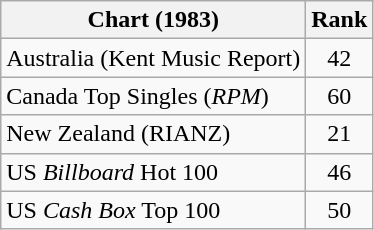<table class="wikitable sortable" style="float:left">
<tr>
<th>Chart (1983)</th>
<th style="text-align:center;">Rank</th>
</tr>
<tr>
<td>Australia (Kent Music Report)</td>
<td style="text-align:center;">42</td>
</tr>
<tr>
<td>Canada Top Singles (<em>RPM</em>)</td>
<td style="text-align:center;">60</td>
</tr>
<tr>
<td>New Zealand (RIANZ)</td>
<td style="text-align: center">21</td>
</tr>
<tr>
<td>US <em>Billboard</em> Hot 100</td>
<td style="text-align:center;">46</td>
</tr>
<tr>
<td>US <em>Cash Box</em> Top 100</td>
<td style="text-align:center;">50</td>
</tr>
</table>
